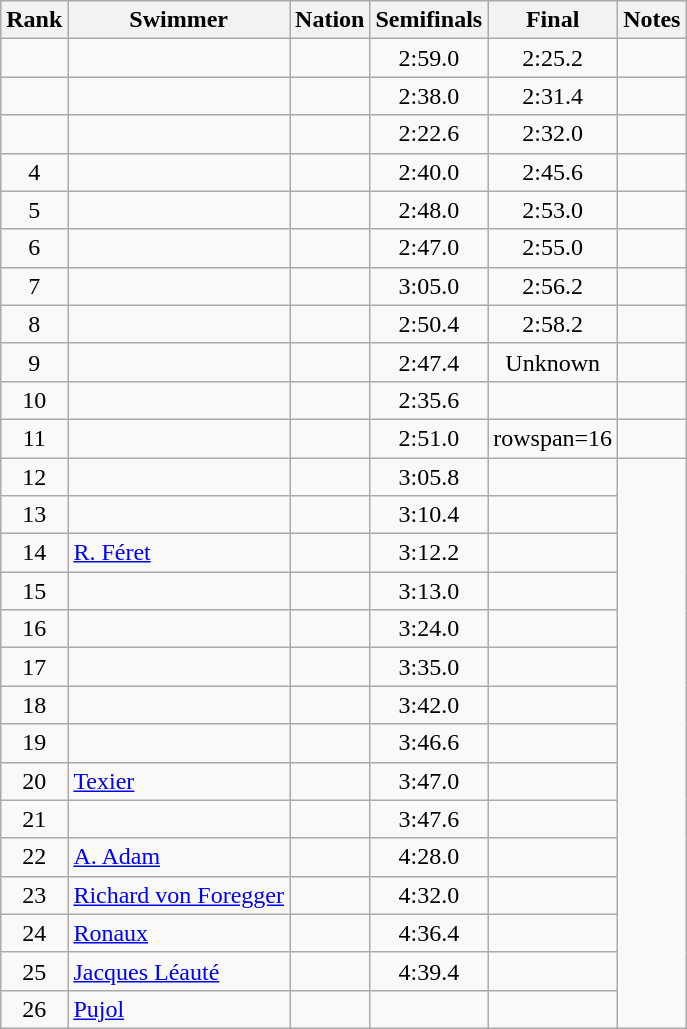<table class="wikitable sortable" style="text-align:center">
<tr>
<th>Rank</th>
<th>Swimmer</th>
<th>Nation</th>
<th>Semifinals</th>
<th>Final</th>
<th>Notes</th>
</tr>
<tr>
<td></td>
<td align=left></td>
<td align=left></td>
<td>2:59.0</td>
<td>2:25.2</td>
<td></td>
</tr>
<tr>
<td></td>
<td align=left></td>
<td align=left></td>
<td>2:38.0</td>
<td>2:31.4</td>
<td></td>
</tr>
<tr>
<td></td>
<td align=left></td>
<td align=left></td>
<td>2:22.6</td>
<td>2:32.0</td>
<td></td>
</tr>
<tr>
<td>4</td>
<td align=left></td>
<td align=left></td>
<td>2:40.0</td>
<td>2:45.6</td>
<td></td>
</tr>
<tr>
<td>5</td>
<td align=left></td>
<td align=left></td>
<td>2:48.0</td>
<td>2:53.0</td>
<td></td>
</tr>
<tr>
<td>6</td>
<td align=left></td>
<td align=left></td>
<td>2:47.0</td>
<td>2:55.0</td>
<td></td>
</tr>
<tr>
<td>7</td>
<td align=left></td>
<td align=left></td>
<td>3:05.0</td>
<td>2:56.2</td>
<td></td>
</tr>
<tr>
<td>8</td>
<td align=left></td>
<td align=left></td>
<td>2:50.4</td>
<td>2:58.2</td>
<td></td>
</tr>
<tr>
<td>9</td>
<td align=left></td>
<td align=left></td>
<td>2:47.4</td>
<td data-sort-value=3:00.0>Unknown</td>
<td></td>
</tr>
<tr>
<td>10</td>
<td align=left></td>
<td align=left></td>
<td>2:35.6</td>
<td data-sort-value=4:00.0></td>
<td></td>
</tr>
<tr>
<td>11</td>
<td align=left></td>
<td align=left></td>
<td>2:51.0</td>
<td>rowspan=16 </td>
<td></td>
</tr>
<tr>
<td>12</td>
<td align=left></td>
<td align=left></td>
<td>3:05.8</td>
<td></td>
</tr>
<tr>
<td>13</td>
<td align=left></td>
<td align=left></td>
<td>3:10.4</td>
<td></td>
</tr>
<tr>
<td>14</td>
<td align=left data-sort-value="Féret, R."><a href='#'>R. Féret</a></td>
<td align=left></td>
<td>3:12.2</td>
<td></td>
</tr>
<tr>
<td>15</td>
<td align=left></td>
<td align=left></td>
<td>3:13.0</td>
<td></td>
</tr>
<tr>
<td>16</td>
<td align=left></td>
<td align=left></td>
<td>3:24.0</td>
<td></td>
</tr>
<tr>
<td>17</td>
<td align=left></td>
<td align=left></td>
<td>3:35.0</td>
<td></td>
</tr>
<tr>
<td>18</td>
<td align=left></td>
<td align=left></td>
<td>3:42.0</td>
<td></td>
</tr>
<tr>
<td>19</td>
<td align=left></td>
<td align=left></td>
<td>3:46.6</td>
<td></td>
</tr>
<tr>
<td>20</td>
<td align=left><a href='#'>Texier</a></td>
<td align=left></td>
<td>3:47.0</td>
<td></td>
</tr>
<tr>
<td>21</td>
<td align=left></td>
<td align=left></td>
<td>3:47.6</td>
<td></td>
</tr>
<tr>
<td>22</td>
<td align=left data-sort-value="Adam, A."><a href='#'>A. Adam</a></td>
<td align=left></td>
<td>4:28.0</td>
<td></td>
</tr>
<tr>
<td>23</td>
<td align=left data-sort-value="Foregger, Richard von"><a href='#'>Richard von Foregger</a></td>
<td align=left></td>
<td>4:32.0</td>
<td></td>
</tr>
<tr>
<td>24</td>
<td align=left><a href='#'>Ronaux</a></td>
<td align=left></td>
<td>4:36.4</td>
<td></td>
</tr>
<tr>
<td>25</td>
<td align=left data-sort-value="Léauté, Jacques"><a href='#'>Jacques Léauté</a></td>
<td align=left></td>
<td>4:39.4</td>
<td></td>
</tr>
<tr>
<td>26</td>
<td align=left><a href='#'>Pujol</a></td>
<td align=left></td>
<td></td>
<td></td>
</tr>
</table>
